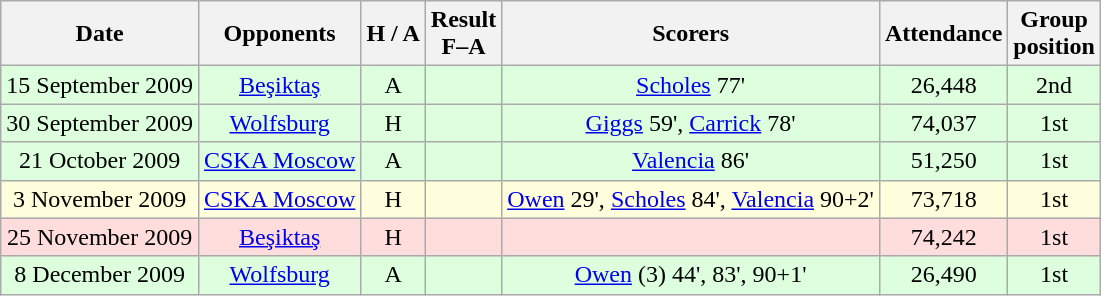<table class="wikitable" style="text-align:center">
<tr>
<th>Date</th>
<th>Opponents</th>
<th>H / A</th>
<th>Result<br>F–A</th>
<th>Scorers</th>
<th>Attendance</th>
<th>Group<br>position</th>
</tr>
<tr bgcolor="#ddffdd">
<td>15 September 2009</td>
<td><a href='#'>Beşiktaş</a></td>
<td>A</td>
<td></td>
<td><a href='#'>Scholes</a> 77'</td>
<td>26,448</td>
<td>2nd</td>
</tr>
<tr bgcolor="#ddffdd">
<td>30 September 2009</td>
<td><a href='#'>Wolfsburg</a></td>
<td>H</td>
<td></td>
<td><a href='#'>Giggs</a> 59', <a href='#'>Carrick</a> 78'</td>
<td>74,037</td>
<td>1st</td>
</tr>
<tr bgcolor="#ddffdd">
<td>21 October 2009</td>
<td><a href='#'>CSKA Moscow</a></td>
<td>A</td>
<td></td>
<td><a href='#'>Valencia</a> 86'</td>
<td>51,250</td>
<td>1st</td>
</tr>
<tr bgcolor="#ffffdd">
<td>3 November 2009</td>
<td><a href='#'>CSKA Moscow</a></td>
<td>H</td>
<td></td>
<td><a href='#'>Owen</a> 29', <a href='#'>Scholes</a> 84', <a href='#'>Valencia</a> 90+2'</td>
<td>73,718</td>
<td>1st</td>
</tr>
<tr bgcolor="#ffdddd">
<td>25 November 2009</td>
<td><a href='#'>Beşiktaş</a></td>
<td>H</td>
<td></td>
<td></td>
<td>74,242</td>
<td>1st</td>
</tr>
<tr bgcolor="#ddffdd">
<td>8 December 2009</td>
<td><a href='#'>Wolfsburg</a></td>
<td>A</td>
<td></td>
<td><a href='#'>Owen</a> (3) 44', 83', 90+1'</td>
<td>26,490</td>
<td>1st</td>
</tr>
</table>
